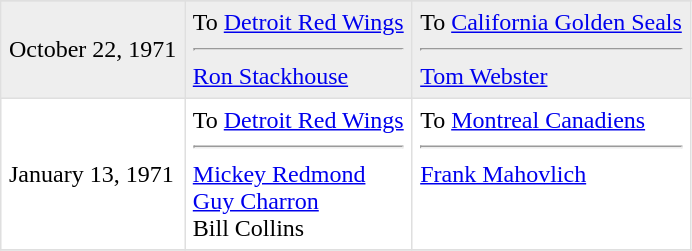<table border=1 style="border-collapse:collapse" bordercolor="#DFDFDF"  cellpadding="5">
<tr>
</tr>
<tr bgcolor="#eeeeee">
<td>October 22, 1971</td>
<td valign="top">To <a href='#'>Detroit Red Wings</a> <hr><a href='#'>Ron Stackhouse</a></td>
<td valign="top">To <a href='#'>California Golden Seals</a> <hr><a href='#'>Tom Webster</a></td>
</tr>
<tr>
<td>January 13, 1971</td>
<td valign="top">To <a href='#'>Detroit Red Wings</a> <hr><a href='#'>Mickey Redmond</a><br><a href='#'>Guy Charron</a> <br>Bill Collins</td>
<td valign="top">To <a href='#'>Montreal Canadiens</a> <hr><a href='#'>Frank Mahovlich</a></td>
</tr>
<tr>
</tr>
</table>
